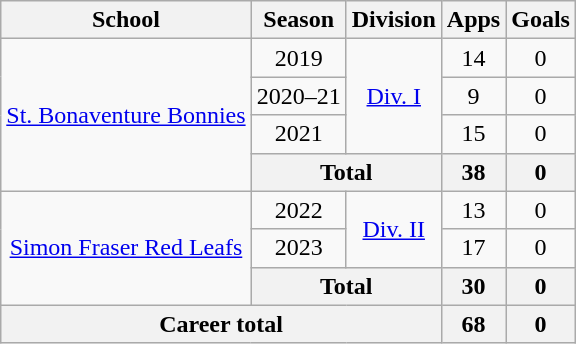<table class="wikitable" style="text-align: center;">
<tr>
<th>School</th>
<th>Season</th>
<th>Division</th>
<th>Apps</th>
<th>Goals</th>
</tr>
<tr>
<td rowspan="4"><a href='#'>St. Bonaventure Bonnies</a></td>
<td>2019</td>
<td rowspan="3"><a href='#'>Div. I</a></td>
<td>14</td>
<td>0</td>
</tr>
<tr>
<td>2020–21</td>
<td>9</td>
<td>0</td>
</tr>
<tr>
<td>2021</td>
<td>15</td>
<td>0</td>
</tr>
<tr>
<th colspan="2">Total</th>
<th>38</th>
<th>0</th>
</tr>
<tr>
<td rowspan="3"><a href='#'>Simon Fraser Red Leafs</a></td>
<td>2022</td>
<td rowspan="2"><a href='#'>Div. II</a></td>
<td>13</td>
<td>0</td>
</tr>
<tr>
<td>2023</td>
<td>17</td>
<td>0</td>
</tr>
<tr>
<th colspan="2">Total</th>
<th>30</th>
<th>0</th>
</tr>
<tr>
<th colspan="3">Career total</th>
<th>68</th>
<th>0</th>
</tr>
</table>
